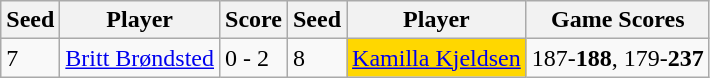<table class="wikitable">
<tr>
<th>Seed</th>
<th>Player</th>
<th>Score</th>
<th>Seed</th>
<th>Player</th>
<th>Game Scores</th>
</tr>
<tr>
<td>7</td>
<td> <a href='#'>Britt Brøndsted</a></td>
<td>0 - 2</td>
<td>8</td>
<td bgcolor="gold"> <a href='#'>Kamilla Kjeldsen</a></td>
<td>187-<strong>188</strong>, 179-<strong>237</strong></td>
</tr>
</table>
